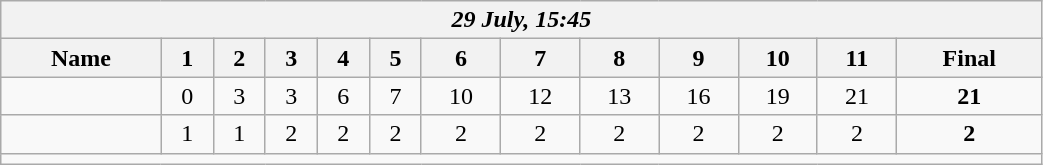<table class=wikitable style="text-align:center; width: 55%">
<tr>
<th colspan=13><em>29 July, 15:45</em></th>
</tr>
<tr>
<th>Name</th>
<th>1</th>
<th>2</th>
<th>3</th>
<th>4</th>
<th>5</th>
<th>6</th>
<th>7</th>
<th>8</th>
<th>9</th>
<th>10</th>
<th>11</th>
<th>Final</th>
</tr>
<tr>
<td align=left><strong></strong></td>
<td>0</td>
<td>3</td>
<td>3</td>
<td>6</td>
<td>7</td>
<td>10</td>
<td>12</td>
<td>13</td>
<td>16</td>
<td>19</td>
<td>21</td>
<td><strong>21</strong></td>
</tr>
<tr>
<td align=left></td>
<td>1</td>
<td>1</td>
<td>2</td>
<td>2</td>
<td>2</td>
<td>2</td>
<td>2</td>
<td>2</td>
<td>2</td>
<td>2</td>
<td>2</td>
<td><strong>2</strong></td>
</tr>
<tr>
<td colspan=13></td>
</tr>
</table>
